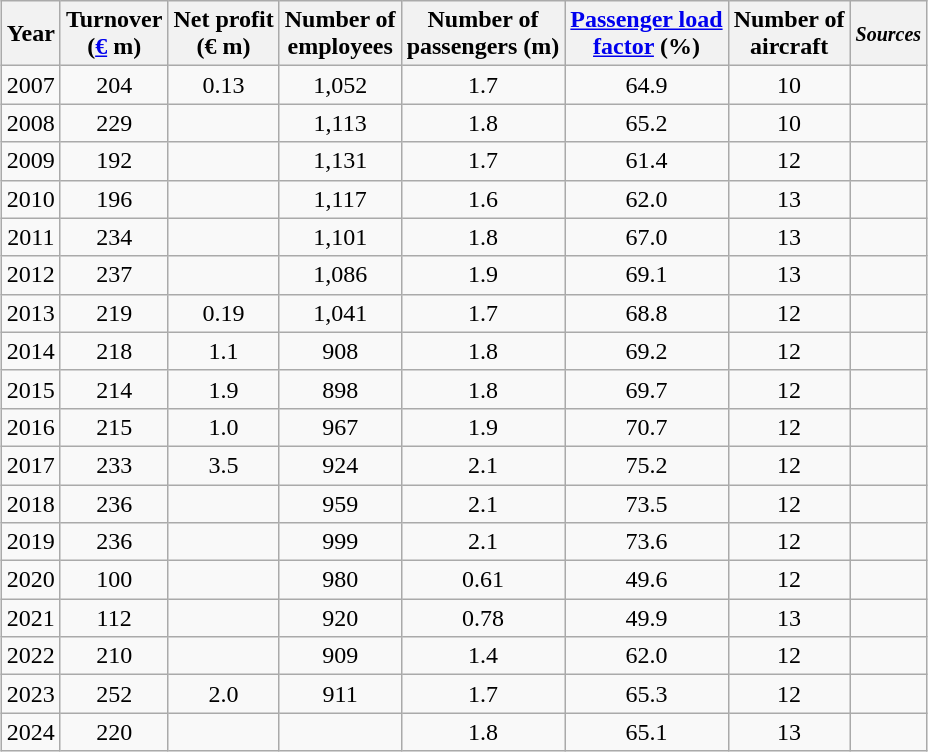<table class="wikitable" style="margin: 1em auto;text-align:center;">
<tr>
<th>Year</th>
<th>Turnover<br>(<a href='#'>€</a> m)</th>
<th>Net profit <br> (€ m)</th>
<th>Number of<br> employees</th>
<th>Number of<br> passengers (m)</th>
<th><a href='#'>Passenger load <br>factor</a> (%)</th>
<th>Number of <br>aircraft</th>
<th><small><em>Sources</em></small></th>
</tr>
<tr>
<td>2007</td>
<td>204</td>
<td>0.13</td>
<td>1,052</td>
<td>1.7</td>
<td>64.9</td>
<td>10</td>
<td></td>
</tr>
<tr>
<td>2008</td>
<td>229</td>
<td></td>
<td>1,113</td>
<td>1.8</td>
<td>65.2</td>
<td>10</td>
<td></td>
</tr>
<tr>
<td>2009</td>
<td>192</td>
<td></td>
<td>1,131</td>
<td>1.7</td>
<td>61.4</td>
<td>12</td>
<td></td>
</tr>
<tr>
<td>2010</td>
<td>196</td>
<td></td>
<td>1,117</td>
<td>1.6</td>
<td>62.0</td>
<td>13</td>
<td></td>
</tr>
<tr>
<td>2011</td>
<td>234</td>
<td></td>
<td>1,101</td>
<td>1.8</td>
<td>67.0</td>
<td>13</td>
<td></td>
</tr>
<tr>
<td>2012</td>
<td>237</td>
<td></td>
<td>1,086</td>
<td>1.9</td>
<td>69.1</td>
<td>13</td>
<td></td>
</tr>
<tr>
<td>2013</td>
<td>219</td>
<td>0.19</td>
<td>1,041</td>
<td>1.7</td>
<td>68.8</td>
<td>12</td>
<td></td>
</tr>
<tr>
<td>2014</td>
<td>218</td>
<td>1.1</td>
<td>908</td>
<td>1.8</td>
<td>69.2</td>
<td>12</td>
<td></td>
</tr>
<tr>
<td>2015</td>
<td>214</td>
<td>1.9</td>
<td>898</td>
<td>1.8</td>
<td>69.7</td>
<td>12</td>
<td></td>
</tr>
<tr>
<td>2016</td>
<td>215</td>
<td>1.0</td>
<td>967</td>
<td>1.9</td>
<td>70.7</td>
<td>12</td>
<td></td>
</tr>
<tr>
<td>2017</td>
<td>233</td>
<td>3.5</td>
<td>924</td>
<td>2.1</td>
<td>75.2</td>
<td>12</td>
<td></td>
</tr>
<tr>
<td>2018</td>
<td>236</td>
<td></td>
<td>959</td>
<td>2.1</td>
<td>73.5</td>
<td>12</td>
<td></td>
</tr>
<tr>
<td>2019</td>
<td>236</td>
<td></td>
<td>999</td>
<td>2.1</td>
<td>73.6</td>
<td>12</td>
<td></td>
</tr>
<tr>
<td>2020</td>
<td>100</td>
<td></td>
<td>980</td>
<td>0.61</td>
<td>49.6</td>
<td>12</td>
<td></td>
</tr>
<tr>
<td>2021</td>
<td>112</td>
<td></td>
<td>920</td>
<td>0.78</td>
<td>49.9</td>
<td>13</td>
<td></td>
</tr>
<tr>
<td>2022</td>
<td>210</td>
<td></td>
<td>909</td>
<td>1.4</td>
<td>62.0</td>
<td>12</td>
<td></td>
</tr>
<tr>
<td>2023</td>
<td>252</td>
<td>2.0</td>
<td>911</td>
<td>1.7</td>
<td>65.3</td>
<td>12</td>
<td></td>
</tr>
<tr>
<td>2024</td>
<td>220</td>
<td></td>
<td></td>
<td>1.8</td>
<td>65.1</td>
<td>13</td>
<td></td>
</tr>
</table>
